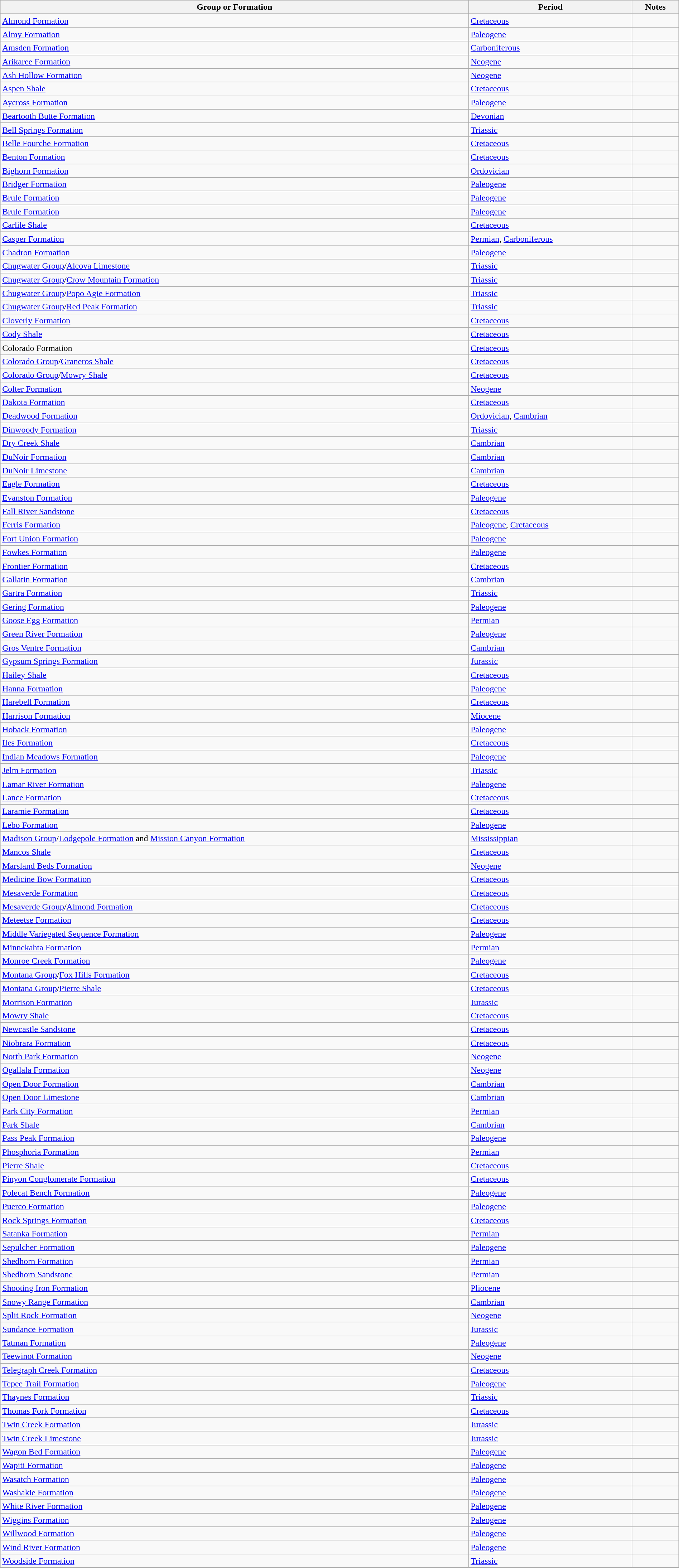<table class="wikitable sortable" style="width: 100%;">
<tr>
<th>Group or Formation</th>
<th>Period</th>
<th class="unsortable">Notes</th>
</tr>
<tr>
<td><a href='#'>Almond Formation</a></td>
<td><a href='#'>Cretaceous</a></td>
<td></td>
</tr>
<tr>
<td><a href='#'>Almy Formation</a></td>
<td><a href='#'>Paleogene</a></td>
<td></td>
</tr>
<tr>
<td><a href='#'>Amsden Formation</a></td>
<td><a href='#'>Carboniferous</a></td>
<td></td>
</tr>
<tr>
<td><a href='#'>Arikaree Formation</a></td>
<td><a href='#'>Neogene</a></td>
<td></td>
</tr>
<tr>
<td><a href='#'>Ash Hollow Formation</a></td>
<td><a href='#'>Neogene</a></td>
<td></td>
</tr>
<tr>
<td><a href='#'>Aspen Shale</a></td>
<td><a href='#'>Cretaceous</a></td>
<td></td>
</tr>
<tr>
<td><a href='#'>Aycross Formation</a></td>
<td><a href='#'>Paleogene</a></td>
<td></td>
</tr>
<tr>
<td><a href='#'>Beartooth Butte Formation</a></td>
<td><a href='#'>Devonian</a></td>
<td></td>
</tr>
<tr>
<td><a href='#'>Bell Springs Formation</a></td>
<td><a href='#'>Triassic</a></td>
<td></td>
</tr>
<tr>
<td><a href='#'>Belle Fourche Formation</a></td>
<td><a href='#'>Cretaceous</a></td>
<td></td>
</tr>
<tr>
<td><a href='#'>Benton Formation</a></td>
<td><a href='#'>Cretaceous</a></td>
<td></td>
</tr>
<tr>
<td><a href='#'>Bighorn Formation</a></td>
<td><a href='#'>Ordovician</a></td>
<td></td>
</tr>
<tr>
<td><a href='#'>Bridger Formation</a></td>
<td><a href='#'>Paleogene</a></td>
<td></td>
</tr>
<tr>
<td><a href='#'>Brule Formation</a></td>
<td><a href='#'>Paleogene</a></td>
<td></td>
</tr>
<tr>
<td><a href='#'>Brule Formation</a></td>
<td><a href='#'>Paleogene</a></td>
<td></td>
</tr>
<tr>
<td><a href='#'>Carlile Shale</a></td>
<td><a href='#'>Cretaceous</a></td>
<td></td>
</tr>
<tr>
<td><a href='#'>Casper Formation</a></td>
<td><a href='#'>Permian</a>, <a href='#'>Carboniferous</a></td>
<td></td>
</tr>
<tr>
<td><a href='#'>Chadron Formation</a></td>
<td><a href='#'>Paleogene</a></td>
<td></td>
</tr>
<tr>
<td><a href='#'>Chugwater Group</a>/<a href='#'>Alcova Limestone</a></td>
<td><a href='#'>Triassic</a></td>
<td></td>
</tr>
<tr>
<td><a href='#'>Chugwater Group</a>/<a href='#'>Crow Mountain Formation</a></td>
<td><a href='#'>Triassic</a></td>
<td></td>
</tr>
<tr>
<td><a href='#'>Chugwater Group</a>/<a href='#'>Popo Agie Formation</a></td>
<td><a href='#'>Triassic</a></td>
<td></td>
</tr>
<tr>
<td><a href='#'>Chugwater Group</a>/<a href='#'>Red Peak Formation</a></td>
<td><a href='#'>Triassic</a></td>
<td></td>
</tr>
<tr>
<td><a href='#'>Cloverly Formation</a></td>
<td><a href='#'>Cretaceous</a></td>
<td></td>
</tr>
<tr>
<td><a href='#'>Cody Shale</a></td>
<td><a href='#'>Cretaceous</a></td>
<td></td>
</tr>
<tr>
<td>Colorado Formation</td>
<td><a href='#'>Cretaceous</a></td>
<td></td>
</tr>
<tr>
<td><a href='#'>Colorado Group</a>/<a href='#'>Graneros Shale</a></td>
<td><a href='#'>Cretaceous</a></td>
<td></td>
</tr>
<tr>
<td><a href='#'>Colorado Group</a>/<a href='#'>Mowry Shale</a></td>
<td><a href='#'>Cretaceous</a></td>
<td></td>
</tr>
<tr>
<td><a href='#'>Colter Formation</a></td>
<td><a href='#'>Neogene</a></td>
<td></td>
</tr>
<tr>
<td><a href='#'>Dakota Formation</a></td>
<td><a href='#'>Cretaceous</a></td>
<td></td>
</tr>
<tr>
<td><a href='#'>Deadwood Formation</a></td>
<td><a href='#'>Ordovician</a>, <a href='#'>Cambrian</a></td>
<td></td>
</tr>
<tr>
<td><a href='#'>Dinwoody Formation</a></td>
<td><a href='#'>Triassic</a></td>
<td></td>
</tr>
<tr>
<td><a href='#'>Dry Creek Shale</a></td>
<td><a href='#'>Cambrian</a></td>
<td></td>
</tr>
<tr>
<td><a href='#'>DuNoir Formation</a></td>
<td><a href='#'>Cambrian</a></td>
<td></td>
</tr>
<tr>
<td><a href='#'>DuNoir Limestone</a></td>
<td><a href='#'>Cambrian</a></td>
<td></td>
</tr>
<tr>
<td><a href='#'>Eagle Formation</a></td>
<td><a href='#'>Cretaceous</a></td>
<td></td>
</tr>
<tr>
<td><a href='#'>Evanston Formation</a></td>
<td><a href='#'>Paleogene</a></td>
<td></td>
</tr>
<tr>
<td><a href='#'>Fall River Sandstone</a></td>
<td><a href='#'>Cretaceous</a></td>
<td></td>
</tr>
<tr>
<td><a href='#'>Ferris Formation</a></td>
<td><a href='#'>Paleogene</a>, <a href='#'>Cretaceous</a></td>
<td></td>
</tr>
<tr>
<td><a href='#'>Fort Union Formation</a></td>
<td><a href='#'>Paleogene</a></td>
<td></td>
</tr>
<tr>
<td><a href='#'>Fowkes Formation</a></td>
<td><a href='#'>Paleogene</a></td>
<td></td>
</tr>
<tr>
<td><a href='#'>Frontier Formation</a></td>
<td><a href='#'>Cretaceous</a></td>
<td></td>
</tr>
<tr>
<td><a href='#'>Gallatin Formation</a></td>
<td><a href='#'>Cambrian</a></td>
<td></td>
</tr>
<tr>
<td><a href='#'>Gartra Formation</a></td>
<td><a href='#'>Triassic</a></td>
<td></td>
</tr>
<tr>
<td><a href='#'>Gering Formation</a></td>
<td><a href='#'>Paleogene</a></td>
<td></td>
</tr>
<tr>
<td><a href='#'>Goose Egg Formation</a></td>
<td><a href='#'>Permian</a></td>
<td></td>
</tr>
<tr>
<td><a href='#'>Green River Formation</a></td>
<td><a href='#'>Paleogene</a></td>
<td></td>
</tr>
<tr>
<td><a href='#'>Gros Ventre Formation</a></td>
<td><a href='#'>Cambrian</a></td>
<td></td>
</tr>
<tr>
<td><a href='#'>Gypsum Springs Formation</a></td>
<td><a href='#'>Jurassic</a></td>
<td></td>
</tr>
<tr>
<td><a href='#'>Hailey Shale</a></td>
<td><a href='#'>Cretaceous</a></td>
<td></td>
</tr>
<tr>
<td><a href='#'>Hanna Formation</a></td>
<td><a href='#'>Paleogene</a></td>
<td></td>
</tr>
<tr>
<td><a href='#'>Harebell Formation</a></td>
<td><a href='#'>Cretaceous</a></td>
<td></td>
</tr>
<tr>
<td><a href='#'>Harrison Formation</a></td>
<td><a href='#'>Miocene</a></td>
<td></td>
</tr>
<tr>
<td><a href='#'>Hoback Formation</a></td>
<td><a href='#'>Paleogene</a></td>
<td></td>
</tr>
<tr>
<td><a href='#'>Iles Formation</a></td>
<td><a href='#'>Cretaceous</a></td>
<td></td>
</tr>
<tr>
<td><a href='#'>Indian Meadows Formation</a></td>
<td><a href='#'>Paleogene</a></td>
<td></td>
</tr>
<tr>
<td><a href='#'>Jelm Formation</a></td>
<td><a href='#'>Triassic</a></td>
<td></td>
</tr>
<tr>
<td><a href='#'>Lamar River Formation</a></td>
<td><a href='#'>Paleogene</a></td>
<td></td>
</tr>
<tr>
<td><a href='#'>Lance Formation</a></td>
<td><a href='#'>Cretaceous</a></td>
<td></td>
</tr>
<tr>
<td><a href='#'>Laramie Formation</a></td>
<td><a href='#'>Cretaceous</a></td>
<td></td>
</tr>
<tr>
<td><a href='#'>Lebo Formation</a></td>
<td><a href='#'>Paleogene</a></td>
<td></td>
</tr>
<tr>
<td><a href='#'>Madison Group</a>/<a href='#'>Lodgepole Formation</a> and <a href='#'>Mission Canyon Formation</a></td>
<td><a href='#'>Mississippian</a></td>
<td></td>
</tr>
<tr>
<td><a href='#'>Mancos Shale</a></td>
<td><a href='#'>Cretaceous</a></td>
<td></td>
</tr>
<tr>
<td><a href='#'>Marsland Beds Formation</a></td>
<td><a href='#'>Neogene</a></td>
<td></td>
</tr>
<tr>
<td><a href='#'>Medicine Bow Formation</a></td>
<td><a href='#'>Cretaceous</a></td>
<td></td>
</tr>
<tr>
<td><a href='#'>Mesaverde Formation</a></td>
<td><a href='#'>Cretaceous</a></td>
<td></td>
</tr>
<tr>
<td><a href='#'>Mesaverde Group</a>/<a href='#'>Almond Formation</a></td>
<td><a href='#'>Cretaceous</a></td>
<td></td>
</tr>
<tr>
<td><a href='#'>Meteetse Formation</a></td>
<td><a href='#'>Cretaceous</a></td>
<td></td>
</tr>
<tr>
<td><a href='#'>Middle Variegated Sequence Formation</a></td>
<td><a href='#'>Paleogene</a></td>
<td></td>
</tr>
<tr>
<td><a href='#'>Minnekahta Formation</a></td>
<td><a href='#'>Permian</a></td>
<td></td>
</tr>
<tr>
<td><a href='#'>Monroe Creek Formation</a></td>
<td><a href='#'>Paleogene</a></td>
<td></td>
</tr>
<tr>
<td><a href='#'>Montana Group</a>/<a href='#'>Fox Hills Formation</a></td>
<td><a href='#'>Cretaceous</a></td>
<td></td>
</tr>
<tr>
<td><a href='#'>Montana Group</a>/<a href='#'>Pierre Shale</a></td>
<td><a href='#'>Cretaceous</a></td>
<td></td>
</tr>
<tr>
<td><a href='#'>Morrison Formation</a></td>
<td><a href='#'>Jurassic</a></td>
<td></td>
</tr>
<tr>
<td><a href='#'>Mowry Shale</a></td>
<td><a href='#'>Cretaceous</a></td>
<td></td>
</tr>
<tr>
<td><a href='#'>Newcastle Sandstone</a></td>
<td><a href='#'>Cretaceous</a></td>
<td></td>
</tr>
<tr>
<td><a href='#'>Niobrara Formation</a></td>
<td><a href='#'>Cretaceous</a></td>
<td></td>
</tr>
<tr>
<td><a href='#'>North Park Formation</a></td>
<td><a href='#'>Neogene</a></td>
<td></td>
</tr>
<tr>
<td><a href='#'>Ogallala Formation</a></td>
<td><a href='#'>Neogene</a></td>
<td></td>
</tr>
<tr>
<td><a href='#'>Open Door Formation</a></td>
<td><a href='#'>Cambrian</a></td>
<td></td>
</tr>
<tr>
<td><a href='#'>Open Door Limestone</a></td>
<td><a href='#'>Cambrian</a></td>
<td></td>
</tr>
<tr>
<td><a href='#'>Park City Formation</a></td>
<td><a href='#'>Permian</a></td>
<td></td>
</tr>
<tr>
<td><a href='#'>Park Shale</a></td>
<td><a href='#'>Cambrian</a></td>
<td></td>
</tr>
<tr>
<td><a href='#'>Pass Peak Formation</a></td>
<td><a href='#'>Paleogene</a></td>
<td></td>
</tr>
<tr>
<td><a href='#'>Phosphoria Formation</a></td>
<td><a href='#'>Permian</a></td>
<td></td>
</tr>
<tr>
<td><a href='#'>Pierre Shale</a></td>
<td><a href='#'>Cretaceous</a></td>
<td></td>
</tr>
<tr>
<td><a href='#'>Pinyon Conglomerate Formation</a></td>
<td><a href='#'>Cretaceous</a></td>
<td></td>
</tr>
<tr>
<td><a href='#'>Polecat Bench Formation</a></td>
<td><a href='#'>Paleogene</a></td>
<td></td>
</tr>
<tr>
<td><a href='#'>Puerco Formation</a></td>
<td><a href='#'>Paleogene</a></td>
<td></td>
</tr>
<tr>
<td><a href='#'>Rock Springs Formation</a></td>
<td><a href='#'>Cretaceous</a></td>
<td></td>
</tr>
<tr>
<td><a href='#'>Satanka Formation</a></td>
<td><a href='#'>Permian</a></td>
<td></td>
</tr>
<tr>
<td><a href='#'>Sepulcher Formation</a></td>
<td><a href='#'>Paleogene</a></td>
<td></td>
</tr>
<tr>
<td><a href='#'>Shedhorn Formation</a></td>
<td><a href='#'>Permian</a></td>
<td></td>
</tr>
<tr>
<td><a href='#'>Shedhorn Sandstone</a></td>
<td><a href='#'>Permian</a></td>
<td></td>
</tr>
<tr>
<td><a href='#'>Shooting Iron Formation</a></td>
<td><a href='#'>Pliocene</a></td>
<td></td>
</tr>
<tr>
<td><a href='#'>Snowy Range Formation</a></td>
<td><a href='#'>Cambrian</a></td>
<td></td>
</tr>
<tr>
<td><a href='#'>Split Rock Formation</a></td>
<td><a href='#'>Neogene</a></td>
<td></td>
</tr>
<tr>
<td><a href='#'>Sundance Formation</a></td>
<td><a href='#'>Jurassic</a></td>
<td></td>
</tr>
<tr>
<td><a href='#'>Tatman Formation</a></td>
<td><a href='#'>Paleogene</a></td>
<td></td>
</tr>
<tr>
<td><a href='#'>Teewinot Formation</a></td>
<td><a href='#'>Neogene</a></td>
<td></td>
</tr>
<tr>
<td><a href='#'>Telegraph Creek Formation</a></td>
<td><a href='#'>Cretaceous</a></td>
<td></td>
</tr>
<tr>
<td><a href='#'>Tepee Trail Formation</a></td>
<td><a href='#'>Paleogene</a></td>
<td></td>
</tr>
<tr>
<td><a href='#'>Thaynes Formation</a></td>
<td><a href='#'>Triassic</a></td>
<td></td>
</tr>
<tr>
<td><a href='#'>Thomas Fork Formation</a></td>
<td><a href='#'>Cretaceous</a></td>
<td></td>
</tr>
<tr>
<td><a href='#'>Twin Creek Formation</a></td>
<td><a href='#'>Jurassic</a></td>
<td></td>
</tr>
<tr>
<td><a href='#'>Twin Creek Limestone</a></td>
<td><a href='#'>Jurassic</a></td>
<td></td>
</tr>
<tr>
<td><a href='#'>Wagon Bed Formation</a></td>
<td><a href='#'>Paleogene</a></td>
<td></td>
</tr>
<tr>
<td><a href='#'>Wapiti Formation</a></td>
<td><a href='#'>Paleogene</a></td>
<td></td>
</tr>
<tr>
<td><a href='#'>Wasatch Formation</a></td>
<td><a href='#'>Paleogene</a></td>
<td></td>
</tr>
<tr>
<td><a href='#'>Washakie Formation</a></td>
<td><a href='#'>Paleogene</a></td>
<td></td>
</tr>
<tr>
<td><a href='#'>White River Formation</a></td>
<td><a href='#'>Paleogene</a></td>
<td></td>
</tr>
<tr>
<td><a href='#'>Wiggins Formation</a></td>
<td><a href='#'>Paleogene</a></td>
<td></td>
</tr>
<tr>
<td><a href='#'>Willwood Formation</a></td>
<td><a href='#'>Paleogene</a></td>
<td></td>
</tr>
<tr>
<td><a href='#'>Wind River Formation</a></td>
<td><a href='#'>Paleogene</a></td>
<td></td>
</tr>
<tr>
<td><a href='#'>Woodside Formation</a></td>
<td><a href='#'>Triassic</a></td>
<td></td>
</tr>
<tr>
</tr>
</table>
